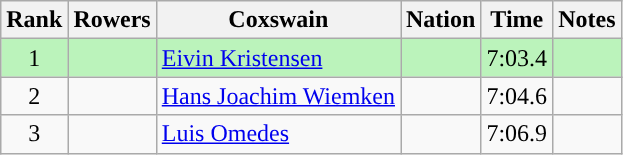<table class="wikitable sortable" style="text-align:center">
<tr>
<th>Rank</th>
<th>Rowers</th>
<th>Coxswain</th>
<th>Nation</th>
<th>Time</th>
<th>Notes</th>
</tr>
<tr bgcolor=bbf3bb>
<td>1</td>
<td align=left></td>
<td align=left><a href='#'>Eivin Kristensen</a></td>
<td align=left></td>
<td>7:03.4</td>
<td></td>
</tr>
<tr>
<td>2</td>
<td align=left></td>
<td align=left><a href='#'>Hans Joachim Wiemken</a></td>
<td align=left></td>
<td>7:04.6</td>
<td></td>
</tr>
<tr>
<td>3</td>
<td align=left></td>
<td align=left><a href='#'>Luis Omedes</a></td>
<td align=left></td>
<td>7:06.9</td>
<td></td>
</tr>
</table>
